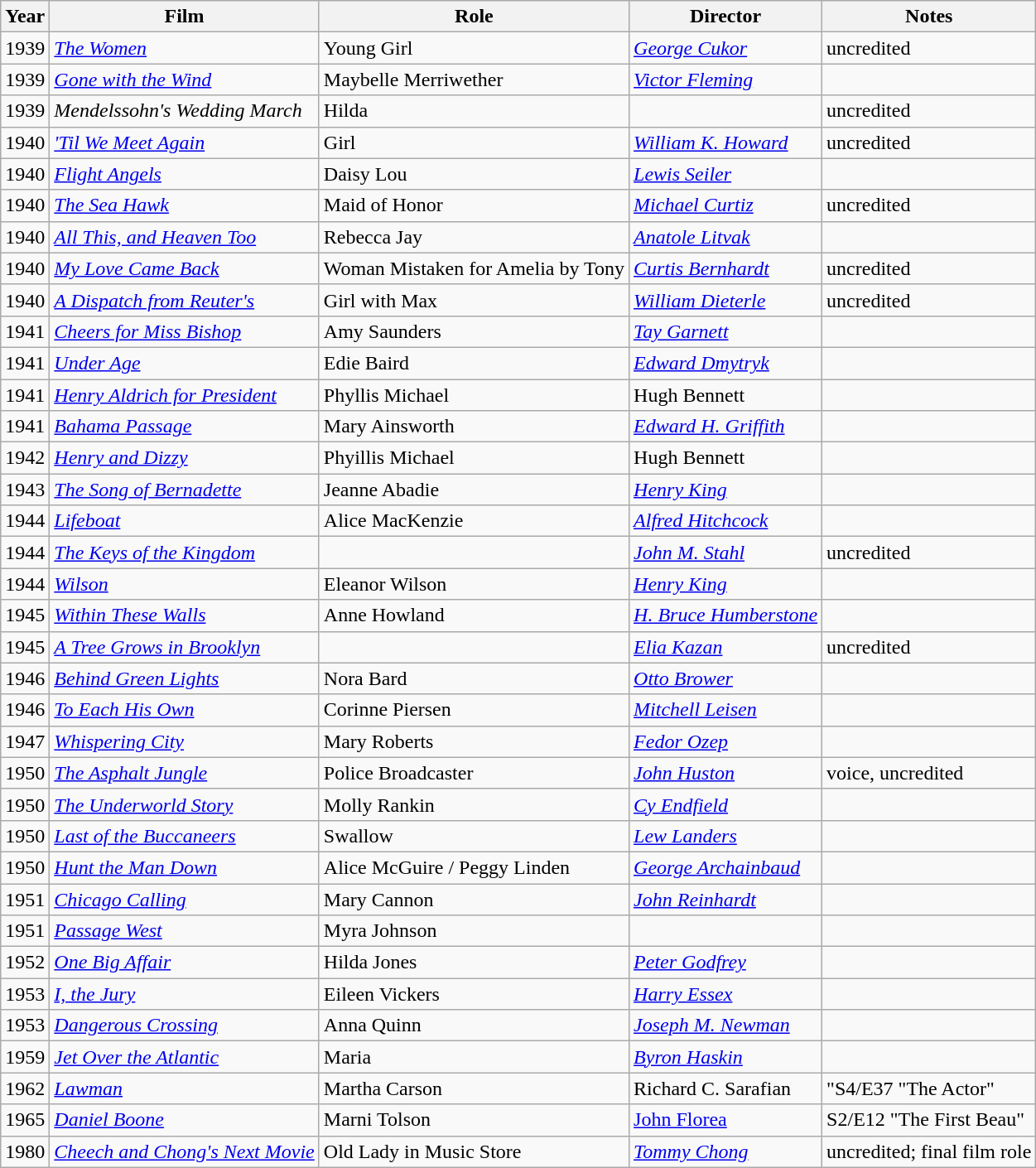<table class="wikitable sortable">
<tr>
<th>Year</th>
<th>Film</th>
<th>Role</th>
<th>Director</th>
<th class="unsortable">Notes</th>
</tr>
<tr>
<td>1939</td>
<td><em><a href='#'>The Women</a></em></td>
<td>Young Girl</td>
<td><em><a href='#'>George Cukor</a></em></td>
<td>uncredited</td>
</tr>
<tr>
<td>1939</td>
<td><em><a href='#'>Gone with the Wind</a></em></td>
<td>Maybelle Merriwether</td>
<td><em><a href='#'>Victor Fleming</a></em></td>
<td></td>
</tr>
<tr>
<td>1939</td>
<td><em>Mendelssohn's Wedding March</em></td>
<td>Hilda</td>
<td></td>
<td>uncredited</td>
</tr>
<tr>
<td>1940</td>
<td><em><a href='#'>'Til We Meet Again</a></em></td>
<td>Girl</td>
<td><em><a href='#'>William K. Howard</a></em></td>
<td>uncredited</td>
</tr>
<tr>
<td>1940</td>
<td><em><a href='#'>Flight Angels</a></em></td>
<td>Daisy Lou</td>
<td><em><a href='#'>Lewis Seiler</a></em></td>
<td></td>
</tr>
<tr>
<td>1940</td>
<td><em><a href='#'>The Sea Hawk</a></em></td>
<td>Maid of Honor</td>
<td><em><a href='#'>Michael Curtiz</a></em></td>
<td>uncredited</td>
</tr>
<tr>
<td>1940</td>
<td><em><a href='#'>All This, and Heaven Too</a></em></td>
<td>Rebecca Jay</td>
<td><em><a href='#'>Anatole Litvak</a></em></td>
<td></td>
</tr>
<tr>
<td>1940</td>
<td><em><a href='#'>My Love Came Back</a></em></td>
<td>Woman Mistaken for Amelia by Tony</td>
<td><em><a href='#'>Curtis Bernhardt</a></em></td>
<td>uncredited</td>
</tr>
<tr>
<td>1940</td>
<td><em><a href='#'>A Dispatch from Reuter's</a></em></td>
<td>Girl with Max</td>
<td><em><a href='#'>William Dieterle</a></em></td>
<td>uncredited</td>
</tr>
<tr>
<td>1941</td>
<td><em><a href='#'>Cheers for Miss Bishop</a></em></td>
<td>Amy Saunders</td>
<td><em><a href='#'>Tay Garnett</a></em></td>
<td></td>
</tr>
<tr>
<td>1941</td>
<td><em><a href='#'>Under Age</a></em></td>
<td>Edie Baird</td>
<td><em><a href='#'>Edward Dmytryk</a></em></td>
<td></td>
</tr>
<tr>
<td>1941</td>
<td><em><a href='#'>Henry Aldrich for President</a></em></td>
<td>Phyllis Michael</td>
<td>Hugh Bennett</td>
<td></td>
</tr>
<tr>
<td>1941</td>
<td><em><a href='#'>Bahama Passage</a></em></td>
<td>Mary Ainsworth</td>
<td><em><a href='#'>Edward H. Griffith</a></em></td>
<td></td>
</tr>
<tr>
<td>1942</td>
<td><em><a href='#'>Henry and Dizzy</a></em></td>
<td>Phyillis Michael</td>
<td>Hugh Bennett</td>
<td></td>
</tr>
<tr>
<td>1943</td>
<td><em><a href='#'>The Song of Bernadette</a></em></td>
<td>Jeanne Abadie</td>
<td><em><a href='#'>Henry King</a></em></td>
<td></td>
</tr>
<tr>
<td>1944</td>
<td><em><a href='#'>Lifeboat</a></em></td>
<td>Alice MacKenzie</td>
<td><em><a href='#'>Alfred Hitchcock</a></em></td>
<td></td>
</tr>
<tr>
<td>1944</td>
<td><em><a href='#'>The Keys of the Kingdom</a></em></td>
<td></td>
<td><em><a href='#'>John M. Stahl</a></em></td>
<td>uncredited</td>
</tr>
<tr>
<td>1944</td>
<td><em><a href='#'>Wilson</a></em></td>
<td>Eleanor Wilson</td>
<td><em><a href='#'>Henry King</a></em></td>
<td></td>
</tr>
<tr>
<td>1945</td>
<td><em><a href='#'>Within These Walls</a></em></td>
<td>Anne Howland</td>
<td><em><a href='#'>H. Bruce Humberstone</a></em></td>
<td></td>
</tr>
<tr>
<td>1945</td>
<td><em><a href='#'>A Tree Grows in Brooklyn</a></em></td>
<td></td>
<td><em><a href='#'>Elia Kazan</a></em></td>
<td>uncredited</td>
</tr>
<tr>
<td>1946</td>
<td><em><a href='#'>Behind Green Lights</a></em></td>
<td>Nora Bard</td>
<td><em><a href='#'>Otto Brower</a></em></td>
<td></td>
</tr>
<tr>
<td>1946</td>
<td><em><a href='#'>To Each His Own</a></em></td>
<td>Corinne Piersen</td>
<td><em><a href='#'>Mitchell Leisen</a></em></td>
<td></td>
</tr>
<tr>
<td>1947</td>
<td><em><a href='#'>Whispering City</a></em></td>
<td>Mary Roberts</td>
<td><em><a href='#'>Fedor Ozep</a></em></td>
<td></td>
</tr>
<tr>
<td>1950</td>
<td><em><a href='#'>The Asphalt Jungle</a></em></td>
<td>Police Broadcaster</td>
<td><em><a href='#'>John Huston</a></em></td>
<td>voice, uncredited</td>
</tr>
<tr>
<td>1950</td>
<td><em><a href='#'>The Underworld Story</a></em></td>
<td>Molly Rankin</td>
<td><em><a href='#'>Cy Endfield</a></em></td>
<td></td>
</tr>
<tr>
<td>1950</td>
<td><em><a href='#'>Last of the Buccaneers</a></em></td>
<td>Swallow</td>
<td><em><a href='#'>Lew Landers</a></em></td>
<td></td>
</tr>
<tr>
<td>1950</td>
<td><em><a href='#'>Hunt the Man Down</a></em></td>
<td>Alice McGuire / Peggy Linden</td>
<td><em><a href='#'>George Archainbaud</a></em></td>
<td></td>
</tr>
<tr>
<td>1951</td>
<td><em><a href='#'>Chicago Calling</a></em></td>
<td>Mary Cannon</td>
<td><em><a href='#'>John Reinhardt</a></em></td>
<td></td>
</tr>
<tr>
<td>1951</td>
<td><em><a href='#'>Passage West</a></em></td>
<td>Myra Johnson</td>
<td></td>
<td></td>
</tr>
<tr>
<td>1952</td>
<td><em><a href='#'>One Big Affair</a></em></td>
<td>Hilda Jones</td>
<td><em><a href='#'>Peter Godfrey</a></em></td>
<td></td>
</tr>
<tr>
<td>1953</td>
<td><em><a href='#'>I, the Jury</a></em></td>
<td>Eileen Vickers</td>
<td><em><a href='#'>Harry Essex</a></em></td>
<td></td>
</tr>
<tr>
<td>1953</td>
<td><em><a href='#'>Dangerous Crossing</a></em></td>
<td>Anna Quinn</td>
<td><em><a href='#'>Joseph M. Newman</a></em></td>
<td></td>
</tr>
<tr>
<td>1959</td>
<td><em><a href='#'>Jet Over the Atlantic</a></em></td>
<td>Maria</td>
<td><em><a href='#'>Byron Haskin</a></em></td>
<td></td>
</tr>
<tr>
<td>1962</td>
<td><em><a href='#'>Lawman</a></em></td>
<td>Martha Carson</td>
<td>Richard C. Sarafian</td>
<td>"S4/E37 "The Actor"</td>
</tr>
<tr>
<td>1965</td>
<td><em><a href='#'>Daniel Boone</a></em></td>
<td>Marni Tolson</td>
<td><a href='#'>John Florea</a></td>
<td>S2/E12 "The First Beau"</td>
</tr>
<tr>
<td>1980</td>
<td><em><a href='#'>Cheech and Chong's Next Movie</a></em></td>
<td>Old Lady in Music Store</td>
<td><em><a href='#'>Tommy Chong</a></em></td>
<td>uncredited; final film role</td>
</tr>
</table>
